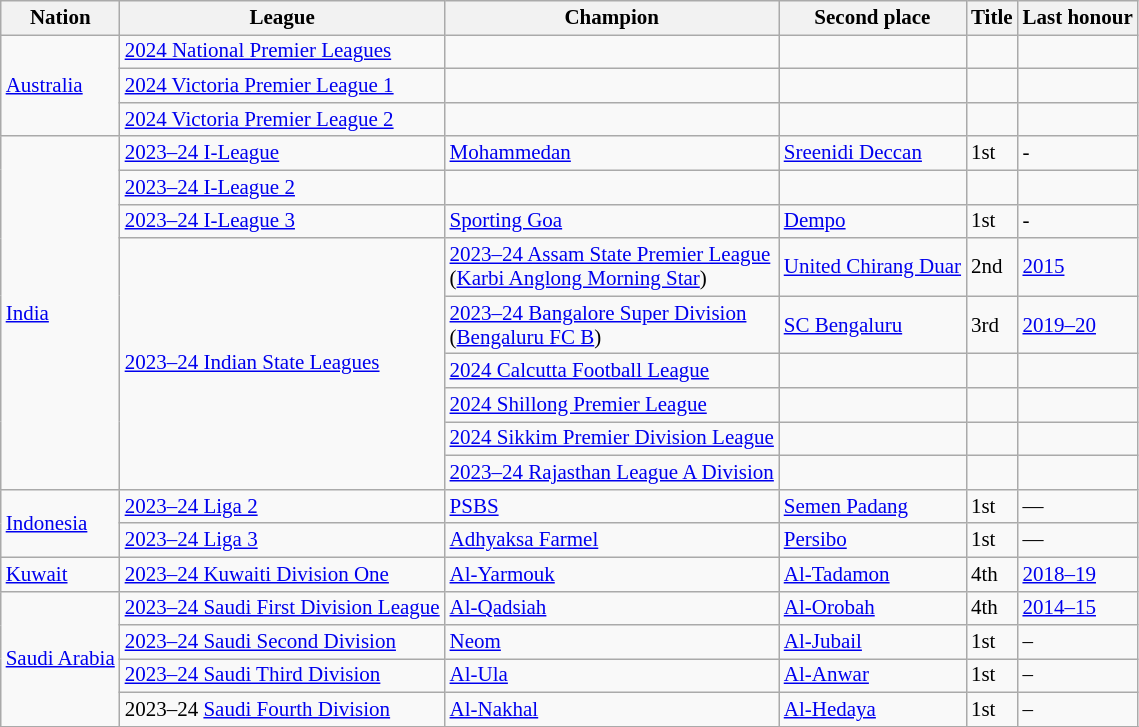<table class=wikitable style="font-size:14px">
<tr>
<th>Nation</th>
<th>League</th>
<th>Champion</th>
<th>Second place</th>
<th data-sort-type="number">Title</th>
<th>Last honour</th>
</tr>
<tr>
<td align=left rowspan=3> <a href='#'>Australia</a></td>
<td align=left><a href='#'>2024 National Premier Leagues</a></td>
<td></td>
<td></td>
<td></td>
<td></td>
</tr>
<tr>
<td align=left><a href='#'>2024 Victoria Premier League 1</a></td>
<td></td>
<td></td>
<td></td>
<td></td>
</tr>
<tr>
<td align=left><a href='#'>2024 Victoria Premier League 2</a></td>
<td></td>
<td></td>
<td></td>
<td></td>
</tr>
<tr>
<td align=left rowspan=9> <a href='#'>India</a></td>
<td align=left><a href='#'>2023–24 I-League</a></td>
<td><a href='#'>Mohammedan</a></td>
<td><a href='#'>Sreenidi Deccan</a></td>
<td>1st</td>
<td>-</td>
</tr>
<tr>
<td align=left><a href='#'>2023–24 I-League 2</a></td>
<td></td>
<td></td>
<td></td>
<td></td>
</tr>
<tr>
<td align=left><a href='#'>2023–24 I-League 3</a></td>
<td><a href='#'>Sporting Goa</a></td>
<td><a href='#'>Dempo</a></td>
<td>1st</td>
<td>-</td>
</tr>
<tr>
<td align=left rowspan=6><a href='#'>2023–24 Indian State Leagues</a></td>
<td><a href='#'>2023–24 Assam State Premier League</a> <br> (<a href='#'>Karbi Anglong Morning Star</a>)</td>
<td><a href='#'>United Chirang Duar</a></td>
<td>2nd</td>
<td><a href='#'>2015</a></td>
</tr>
<tr>
<td><a href='#'>2023–24 Bangalore Super Division</a> <br> (<a href='#'>Bengaluru FC B</a>)</td>
<td><a href='#'>SC Bengaluru</a></td>
<td>3rd</td>
<td><a href='#'>2019–20</a></td>
</tr>
<tr>
<td><a href='#'>2024 Calcutta Football League</a> <br></td>
<td></td>
<td></td>
<td></td>
</tr>
<tr>
<td><a href='#'>2024 Shillong Premier League</a> <br></td>
<td></td>
<td></td>
<td></td>
</tr>
<tr>
<td><a href='#'>2024 Sikkim Premier Division League</a> <br></td>
<td></td>
<td></td>
<td></td>
</tr>
<tr>
<td><a href='#'>2023–24 Rajasthan League A Division</a> <br></td>
<td></td>
<td></td>
<td></td>
</tr>
<tr>
<td rowspan=2> <a href='#'>Indonesia</a></td>
<td><a href='#'>2023–24 Liga 2</a></td>
<td><a href='#'>PSBS</a></td>
<td><a href='#'>Semen Padang</a></td>
<td>1st</td>
<td>—</td>
</tr>
<tr>
<td><a href='#'>2023–24 Liga 3</a></td>
<td><a href='#'>Adhyaksa Farmel</a></td>
<td><a href='#'>Persibo</a></td>
<td>1st</td>
<td>—</td>
</tr>
<tr>
<td> <a href='#'>Kuwait</a></td>
<td><a href='#'>2023–24 Kuwaiti Division One</a></td>
<td><a href='#'>Al-Yarmouk</a></td>
<td><a href='#'>Al-Tadamon</a></td>
<td>4th</td>
<td><a href='#'>2018–19</a></td>
</tr>
<tr>
<td align=left rowspan=4> <a href='#'>Saudi Arabia</a></td>
<td align=left><a href='#'>2023–24 Saudi First Division League</a></td>
<td><a href='#'>Al-Qadsiah</a></td>
<td><a href='#'>Al-Orobah</a></td>
<td>4th</td>
<td><a href='#'>2014–15</a></td>
</tr>
<tr>
<td align=left><a href='#'>2023–24 Saudi Second Division</a></td>
<td><a href='#'>Neom</a></td>
<td><a href='#'>Al-Jubail</a></td>
<td>1st</td>
<td>–</td>
</tr>
<tr>
<td align=left><a href='#'>2023–24 Saudi Third Division</a></td>
<td><a href='#'>Al-Ula</a></td>
<td><a href='#'>Al-Anwar</a></td>
<td>1st</td>
<td>–</td>
</tr>
<tr>
<td align=left>2023–24 <a href='#'>Saudi Fourth Division</a></td>
<td><a href='#'>Al-Nakhal</a></td>
<td><a href='#'>Al-Hedaya</a></td>
<td>1st</td>
<td>–</td>
</tr>
<tr>
</tr>
</table>
